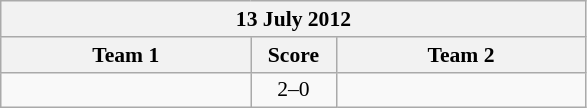<table class="wikitable" style="text-align: center; font-size:90% ">
<tr>
<th colspan=3>13 July 2012</th>
</tr>
<tr>
<th align="right" width="160">Team 1</th>
<th width="50">Score</th>
<th align="left" width="160">Team 2</th>
</tr>
<tr>
<td align=right><strong></strong></td>
<td align=center>2–0</td>
<td align=left></td>
</tr>
</table>
